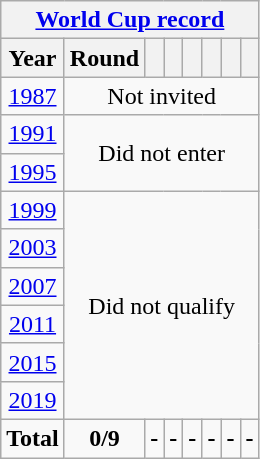<table class=wikitable style=text-align:center>
<tr>
<th colspan=8><a href='#'>World Cup record</a></th>
</tr>
<tr>
<th>Year</th>
<th>Round</th>
<th></th>
<th></th>
<th></th>
<th></th>
<th></th>
<th></th>
</tr>
<tr>
<td> <a href='#'>1987</a></td>
<td colspan=7>Not invited</td>
</tr>
<tr>
<td> <a href='#'>1991</a></td>
<td colspan=7 rowspan=2>Did not enter</td>
</tr>
<tr>
<td> <a href='#'>1995</a></td>
</tr>
<tr>
<td> <a href='#'>1999</a></td>
<td colspan=7 rowspan=6>Did not qualify</td>
</tr>
<tr>
<td> <a href='#'>2003</a></td>
</tr>
<tr>
<td> <a href='#'>2007</a></td>
</tr>
<tr>
<td> <a href='#'>2011</a></td>
</tr>
<tr>
<td> <a href='#'>2015</a></td>
</tr>
<tr>
<td> <a href='#'>2019</a></td>
</tr>
<tr>
<td><strong>Total</strong></td>
<td><strong>0/9</strong></td>
<td><strong>-</strong></td>
<td><strong>-</strong></td>
<td><strong>-</strong></td>
<td><strong>-</strong></td>
<td><strong>-</strong></td>
<td><strong>-</strong></td>
</tr>
</table>
